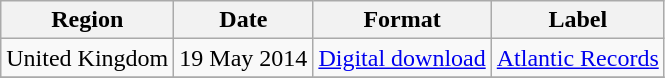<table class=wikitable>
<tr>
<th>Region</th>
<th>Date</th>
<th>Format</th>
<th>Label</th>
</tr>
<tr>
<td>United Kingdom</td>
<td>19 May 2014</td>
<td><a href='#'>Digital download</a></td>
<td><a href='#'>Atlantic Records</a></td>
</tr>
<tr>
</tr>
</table>
